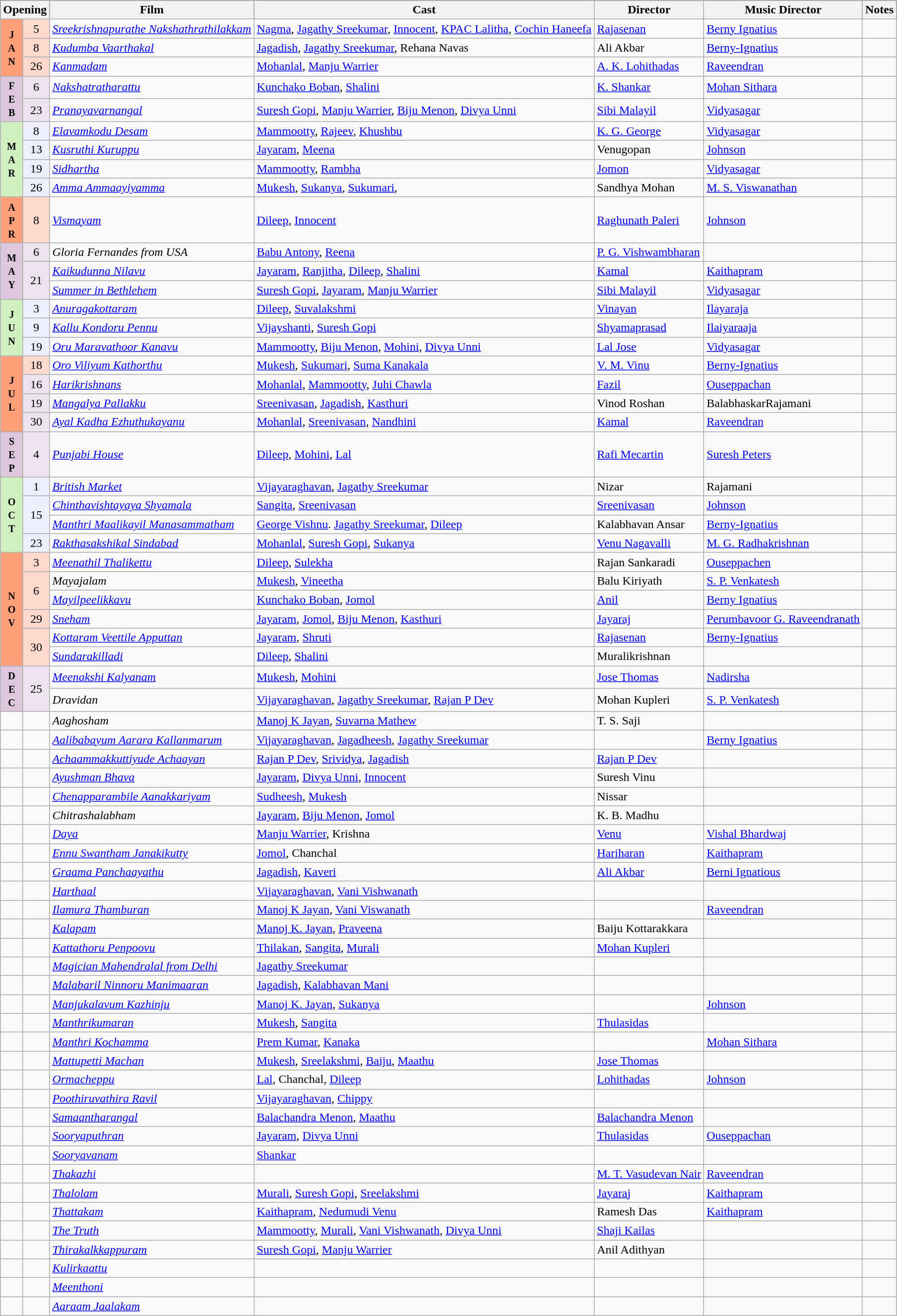<table class="wikitable">
<tr style="background:#000;">
<th colspan='2'>Opening</th>
<th>Film</th>
<th>Cast</th>
<th>Director</th>
<th>Music Director</th>
<th>Notes</th>
</tr>
<tr>
<td rowspan="3" style="text-align:center; background:#ffa07a; textcolor:#000;"><small><strong>J<br>A<br>N</strong></small></td>
<td rowspan="1"  style="text-align:center; background:#ffdacc; textcolor:#000;">5</td>
<td><em><a href='#'>Sreekrishnapurathe Nakshathrathilakkam</a></em></td>
<td><a href='#'>Nagma</a>, <a href='#'>Jagathy Sreekumar</a>, <a href='#'>Innocent</a>, <a href='#'>KPAC Lalitha</a>, <a href='#'>Cochin Haneefa</a></td>
<td><a href='#'>Rajasenan</a></td>
<td><a href='#'>Berny Ignatius</a></td>
<td></td>
</tr>
<tr>
<td rowspan="1"  style="text-align:center; background:#ffdacc; textcolor:#000;">8</td>
<td><em><a href='#'>Kudumba Vaarthakal</a></em></td>
<td><a href='#'>Jagadish</a>, <a href='#'>Jagathy Sreekumar</a>, Rehana Navas</td>
<td>Ali Akbar</td>
<td><a href='#'>Berny-Ignatius</a></td>
<td></td>
</tr>
<tr>
<td rowspan="1"  style="text-align:center; background:#ffdacc; textcolor:#000;">26</td>
<td><em><a href='#'>Kanmadam</a></em></td>
<td><a href='#'>Mohanlal</a>, <a href='#'>Manju Warrier</a></td>
<td><a href='#'>A. K. Lohithadas</a></td>
<td><a href='#'>Raveendran</a></td>
<td></td>
</tr>
<tr>
<td rowspan="2" style="text-align:center; background:#dcc7df; textcolor:#000;"><small><strong>F<br>E<br>B</strong></small></td>
<td rowspan="1"  style="text-align:center; background:#ede3ef; textcolor:#000;">6</td>
<td><em><a href='#'>Nakshatratharattu</a></em></td>
<td><a href='#'>Kunchako Boban</a>, <a href='#'>Shalini</a></td>
<td><a href='#'>K. Shankar</a></td>
<td><a href='#'>Mohan Sithara</a></td>
<td></td>
</tr>
<tr>
<td rowspan="1"  style="text-align:center; background:#ede3ef; textcolor:#000;">23</td>
<td><em><a href='#'>Pranayavarnangal</a></em></td>
<td><a href='#'>Suresh Gopi</a>, <a href='#'>Manju Warrier</a>, <a href='#'>Biju Menon</a>, <a href='#'>Divya Unni</a></td>
<td><a href='#'>Sibi Malayil</a></td>
<td><a href='#'>Vidyasagar</a></td>
<td></td>
</tr>
<tr>
<td rowspan="4" style="text-align:center; background:#d0f0c0; textcolor:#000;"><small><strong>M<br>A<br>R</strong></small></td>
<td rowspan="1"  style="text-align:center; background:#edefff; textcolor:#000;">8</td>
<td><em><a href='#'>Elavamkodu Desam</a></em></td>
<td><a href='#'>Mammootty</a>, <a href='#'>Rajeev</a>, <a href='#'>Khushbu</a></td>
<td><a href='#'>K. G. George</a></td>
<td><a href='#'>Vidyasagar</a></td>
<td></td>
</tr>
<tr>
<td rowspan="1"  style="text-align:center; background:#edefff; textcolor:#000;">13</td>
<td><em><a href='#'>Kusruthi Kuruppu</a></em></td>
<td><a href='#'>Jayaram</a>, <a href='#'>Meena</a></td>
<td>Venugopan</td>
<td><a href='#'>Johnson</a></td>
<td></td>
</tr>
<tr>
<td rowspan="1"  style="text-align:center; background:#edefff; textcolor:#000;">19</td>
<td><em><a href='#'>Sidhartha</a></em></td>
<td><a href='#'>Mammootty</a>, <a href='#'>Rambha</a></td>
<td><a href='#'>Jomon</a></td>
<td><a href='#'>Vidyasagar</a></td>
<td></td>
</tr>
<tr>
<td rowspan="1"  style="text-align:center; background:#edefff; textcolor:#000;">26</td>
<td><em><a href='#'>Amma Ammaayiyamma</a></em></td>
<td><a href='#'>Mukesh</a>, <a href='#'>Sukanya</a>, <a href='#'>Sukumari</a>,</td>
<td>Sandhya Mohan</td>
<td><a href='#'>M. S. Viswanathan</a></td>
<td></td>
</tr>
<tr>
<td rowspan="1" style="text-align:center; background:#ffa07a; textcolor:#000;"><small><strong>A<br>P<br>R</strong></small></td>
<td rowspan="1"  style="text-align:center; background:#ffdacc; textcolor:#000;">8</td>
<td><em><a href='#'>Vismayam</a></em></td>
<td><a href='#'>Dileep</a>, <a href='#'>Innocent</a></td>
<td><a href='#'>Raghunath Paleri</a></td>
<td><a href='#'>Johnson</a></td>
<td></td>
</tr>
<tr>
<td rowspan="3" style="text-align:center; background:#dcc7df; textcolor:#000;"><small><strong>M<br>A<br>Y</strong></small></td>
<td rowspan="1"  style="text-align:center; background:#ede3ef; textcolor:#000;">6</td>
<td><em>Gloria Fernandes from USA</em></td>
<td><a href='#'>Babu Antony</a>, <a href='#'>Reena</a></td>
<td><a href='#'>P. G. Vishwambharan</a></td>
<td></td>
<td></td>
</tr>
<tr>
<td rowspan="2"  style="text-align:center; background:#ede3ef; textcolor:#000;">21</td>
<td><em><a href='#'>Kaikudunna Nilavu</a></em></td>
<td><a href='#'>Jayaram</a>, <a href='#'>Ranjitha</a>, <a href='#'>Dileep</a>, <a href='#'>Shalini</a></td>
<td><a href='#'>Kamal</a></td>
<td><a href='#'>Kaithapram</a></td>
<td></td>
</tr>
<tr>
<td><em><a href='#'>Summer in Bethlehem</a></em></td>
<td><a href='#'>Suresh Gopi</a>, <a href='#'>Jayaram</a>, <a href='#'>Manju Warrier</a></td>
<td><a href='#'>Sibi Malayil</a></td>
<td><a href='#'>Vidyasagar</a></td>
<td></td>
</tr>
<tr>
<td rowspan="3" style="text-align:center; background:#d0f0c0; textcolor:#000;"><small><strong>J<br>U<br>N</strong></small></td>
<td rowspan="1"  style="text-align:center; background:#edefff; textcolor:#000;">3</td>
<td><em><a href='#'>Anuragakottaram</a></em></td>
<td><a href='#'>Dileep</a>, <a href='#'>Suvalakshmi</a></td>
<td><a href='#'>Vinayan</a></td>
<td><a href='#'>Ilayaraja</a></td>
<td></td>
</tr>
<tr>
<td rowspan="1"  style="text-align:center; background:#edefff; textcolor:#000;">9</td>
<td><em><a href='#'>Kallu Kondoru Pennu</a></em></td>
<td><a href='#'>Vijayshanti</a>, <a href='#'>Suresh Gopi</a></td>
<td><a href='#'>Shyamaprasad</a></td>
<td><a href='#'>Ilaiyaraaja</a></td>
<td></td>
</tr>
<tr>
<td rowspan="1"  style="text-align:center; background:#edefff; textcolor:#000;">19</td>
<td><em><a href='#'>Oru Maravathoor Kanavu</a></em></td>
<td><a href='#'>Mammootty</a>, <a href='#'>Biju Menon</a>, <a href='#'>Mohini</a>, <a href='#'>Divya Unni</a></td>
<td><a href='#'>Lal Jose</a></td>
<td><a href='#'>Vidyasagar</a></td>
<td></td>
</tr>
<tr>
<td rowspan="4" style="text-align:center; background:#ffa07a; textcolor:#000;"><small><strong>J<br>U<br>L</strong></small></td>
<td rowspan="1"  style="text-align:center; background:#ffdacc; textcolor:#000;">18</td>
<td><em><a href='#'>Oro Viliyum Kathorthu</a></em></td>
<td><a href='#'>Mukesh</a>, <a href='#'>Sukumari</a>, <a href='#'>Suma Kanakala</a></td>
<td><a href='#'>V. M. Vinu</a></td>
<td><a href='#'>Berny-Ignatius</a></td>
<td></td>
</tr>
<tr>
<td rowspan="1"  style="text-align:center; background:#ede3ef; textcolor:#000;">16</td>
<td><em><a href='#'>Harikrishnans</a></em></td>
<td><a href='#'>Mohanlal</a>, <a href='#'>Mammootty</a>, <a href='#'>Juhi Chawla</a></td>
<td><a href='#'>Fazil</a></td>
<td><a href='#'>Ouseppachan</a></td>
<td></td>
</tr>
<tr>
<td rowspan="1"  style="text-align:center; background:#ede3ef; textcolor:#000;">19</td>
<td><em><a href='#'>Mangalya Pallakku</a></em></td>
<td><a href='#'>Sreenivasan</a>, <a href='#'>Jagadish</a>, <a href='#'>Kasthuri</a></td>
<td>Vinod Roshan</td>
<td>BalabhaskarRajamani</td>
<td></td>
</tr>
<tr>
<td rowspan="1"  style="text-align:center; background:#ede3ef; textcolor:#000;">30</td>
<td><em><a href='#'>Ayal Kadha Ezhuthukayanu</a></em></td>
<td><a href='#'>Mohanlal</a>, <a href='#'>Sreenivasan</a>, <a href='#'>Nandhini</a></td>
<td><a href='#'>Kamal</a></td>
<td><a href='#'>Raveendran</a></td>
<td></td>
</tr>
<tr>
<td rowspan="1" style="text-align:center; background:#dcc7df; textcolor:#000;"><small><strong>S<br>E<br>P</strong></small></td>
<td rowspan="1"  style="text-align:center; background:#ede3ef; textcolor:#000;">4</td>
<td><em><a href='#'>Punjabi House</a></em></td>
<td><a href='#'>Dileep</a>, <a href='#'>Mohini</a>, <a href='#'>Lal</a></td>
<td><a href='#'>Rafi Mecartin</a></td>
<td><a href='#'>Suresh Peters</a></td>
<td></td>
</tr>
<tr>
<td rowspan="4" style="text-align:center; background:#d0f0c0; textcolor:#000;"><small><strong>O<br>C<br>T</strong></small></td>
<td rowspan="1"  style="text-align:center; background:#edefff; textcolor:#000;">1</td>
<td><em><a href='#'>British Market</a></em></td>
<td><a href='#'>Vijayaraghavan</a>, <a href='#'>Jagathy Sreekumar</a></td>
<td>Nizar</td>
<td>Rajamani</td>
<td></td>
</tr>
<tr>
<td rowspan="2"  style="text-align:center; background:#edefff; textcolor:#000;">15</td>
<td><em><a href='#'>Chinthavishtayaya Shyamala</a></em></td>
<td><a href='#'>Sangita</a>, <a href='#'>Sreenivasan</a></td>
<td><a href='#'>Sreenivasan</a></td>
<td><a href='#'>Johnson</a></td>
<td></td>
</tr>
<tr>
<td><em><a href='#'>Manthri Maalikayil Manasammatham</a></em></td>
<td><a href='#'>George Vishnu</a>. <a href='#'>Jagathy Sreekumar</a>, <a href='#'>Dileep</a></td>
<td>Kalabhavan Ansar</td>
<td><a href='#'>Berny-Ignatius</a></td>
<td></td>
</tr>
<tr>
<td rowspan="1"  style="text-align:center; background:#edefff; textcolor:#000;">23</td>
<td><em><a href='#'>Rakthasakshikal Sindabad</a></em></td>
<td><a href='#'>Mohanlal</a>, <a href='#'>Suresh Gopi</a>, <a href='#'>Sukanya</a></td>
<td><a href='#'>Venu Nagavalli</a></td>
<td><a href='#'>M. G. Radhakrishnan</a></td>
<td></td>
</tr>
<tr>
<td rowspan="6" style="text-align:center; background:#ffa07a; textcolor:#000;"><small><strong>N<br>O<br>V</strong></small></td>
<td rowspan="1"  style="text-align:center; background:#ffdacc; textcolor:#000;">3</td>
<td><em><a href='#'>Meenathil Thalikettu</a></em></td>
<td><a href='#'>Dileep</a>, <a href='#'>Sulekha</a></td>
<td>Rajan Sankaradi</td>
<td><a href='#'>Ouseppachen</a></td>
<td></td>
</tr>
<tr>
<td rowspan="2"  style="text-align:center; background:#ffdacc; textcolor:#000;">6</td>
<td><em>Mayajalam</em></td>
<td><a href='#'>Mukesh</a>, <a href='#'>Vineetha</a></td>
<td>Balu Kiriyath</td>
<td><a href='#'>S. P. Venkatesh</a></td>
<td></td>
</tr>
<tr>
<td><em><a href='#'>Mayilpeelikkavu</a></em></td>
<td><a href='#'>Kunchako Boban</a>, <a href='#'>Jomol</a></td>
<td><a href='#'>Anil</a></td>
<td><a href='#'>Berny Ignatius</a></td>
<td></td>
</tr>
<tr>
<td rowspan="1"  style="text-align:center; background:#ffdacc; textcolor:#000;">29</td>
<td><em><a href='#'>Sneham</a></em></td>
<td><a href='#'>Jayaram</a>, <a href='#'>Jomol</a>, <a href='#'>Biju Menon</a>, <a href='#'>Kasthuri</a></td>
<td><a href='#'>Jayaraj</a></td>
<td><a href='#'>Perumbavoor G. Raveendranath</a></td>
<td></td>
</tr>
<tr>
<td rowspan="2"  style="text-align:center; background:#ffdacc; textcolor:#000;">30</td>
<td><em><a href='#'>Kottaram Veettile Apputtan</a></em></td>
<td><a href='#'>Jayaram</a>, <a href='#'>Shruti</a></td>
<td><a href='#'>Rajasenan</a></td>
<td><a href='#'>Berny-Ignatius</a></td>
<td></td>
</tr>
<tr>
<td><em><a href='#'>Sundarakilladi</a></em></td>
<td><a href='#'>Dileep</a>, <a href='#'>Shalini</a></td>
<td>Muralikrishnan</td>
<td></td>
<td></td>
</tr>
<tr>
<td rowspan="2" style="text-align:center; background:#dcc7df; textcolor:#000;"><small><strong>D<br>E<br>C</strong></small></td>
<td rowspan="2"  style="text-align:center; background:#ede3ef; textcolor:#000;">25</td>
<td><em><a href='#'>Meenakshi Kalyanam</a></em></td>
<td><a href='#'>Mukesh</a>, <a href='#'>Mohini</a></td>
<td><a href='#'>Jose Thomas</a></td>
<td><a href='#'>Nadirsha</a></td>
<td></td>
</tr>
<tr>
<td><em>Dravidan</em></td>
<td><a href='#'>Vijayaraghavan</a>, <a href='#'>Jagathy Sreekumar</a>, <a href='#'>Rajan P Dev</a></td>
<td>Mohan Kupleri</td>
<td><a href='#'>S. P. Venkatesh</a></td>
<td></td>
</tr>
<tr>
<td></td>
<td></td>
<td><em>Aaghosham</em></td>
<td><a href='#'>Manoj K Jayan</a>, <a href='#'>Suvarna Mathew</a></td>
<td>T. S. Saji</td>
<td></td>
<td></td>
</tr>
<tr>
<td></td>
<td></td>
<td><em><a href='#'>Aalibabayum Aarara Kallanmarum</a></em></td>
<td><a href='#'>Vijayaraghavan</a>, <a href='#'>Jagadheesh</a>, <a href='#'>Jagathy Sreekumar</a></td>
<td></td>
<td><a href='#'>Berny Ignatius</a></td>
<td></td>
</tr>
<tr>
<td></td>
<td></td>
<td><em><a href='#'>Achaammakkuttiyude Achaayan</a></em></td>
<td><a href='#'>Rajan P Dev</a>, <a href='#'>Srividya</a>, <a href='#'>Jagadish</a></td>
<td><a href='#'>Rajan P Dev</a></td>
<td></td>
<td></td>
</tr>
<tr yet to sort>
<td></td>
<td></td>
<td><em><a href='#'>Ayushman Bhava</a></em></td>
<td><a href='#'>Jayaram</a>, <a href='#'>Divya Unni</a>, <a href='#'>Innocent</a></td>
<td>Suresh Vinu</td>
<td></td>
<td></td>
</tr>
<tr>
<td></td>
<td></td>
<td><em><a href='#'>Chenapparambile Aanakkariyam</a></em></td>
<td><a href='#'>Sudheesh</a>, <a href='#'>Mukesh</a></td>
<td>Nissar</td>
<td></td>
<td></td>
</tr>
<tr>
<td></td>
<td></td>
<td><em>Chitrashalabham</em></td>
<td><a href='#'>Jayaram</a>, <a href='#'>Biju Menon</a>, <a href='#'>Jomol</a></td>
<td>K. B. Madhu</td>
<td></td>
<td></td>
</tr>
<tr>
<td></td>
<td></td>
<td><em><a href='#'>Daya</a></em></td>
<td><a href='#'>Manju Warrier</a>, Krishna</td>
<td><a href='#'>Venu</a></td>
<td><a href='#'>Vishal Bhardwaj</a></td>
<td></td>
</tr>
<tr>
<td></td>
<td></td>
<td><em><a href='#'>Ennu Swantham Janakikutty</a></em></td>
<td><a href='#'>Jomol</a>, Chanchal</td>
<td><a href='#'>Hariharan</a></td>
<td><a href='#'>Kaithapram</a></td>
<td></td>
</tr>
<tr>
<td></td>
<td></td>
<td><em><a href='#'>Graama Panchaayathu</a></em></td>
<td><a href='#'>Jagadish</a>, <a href='#'>Kaveri</a></td>
<td><a href='#'>Ali Akbar</a></td>
<td><a href='#'>Berni Ignatious</a></td>
<td></td>
</tr>
<tr>
<td></td>
<td></td>
<td><em><a href='#'>Harthaal</a></em></td>
<td><a href='#'>Vijayaraghavan</a>, <a href='#'>Vani Vishwanath</a></td>
<td></td>
<td></td>
<td></td>
</tr>
<tr>
<td></td>
<td></td>
<td><em><a href='#'>Ilamura Thamburan</a></em></td>
<td><a href='#'>Manoj K Jayan</a>, <a href='#'>Vani Viswanath</a></td>
<td></td>
<td><a href='#'>Raveendran</a></td>
<td></td>
</tr>
<tr>
<td></td>
<td></td>
<td><em><a href='#'>Kalapam</a></em></td>
<td><a href='#'>Manoj K. Jayan</a>, <a href='#'>Praveena</a></td>
<td>Baiju Kottarakkara</td>
<td></td>
<td></td>
</tr>
<tr>
<td></td>
<td></td>
<td><em><a href='#'>Kattathoru Penpoovu</a></em></td>
<td><a href='#'>Thilakan</a>, <a href='#'>Sangita</a>, <a href='#'>Murali</a></td>
<td><a href='#'>Mohan Kupleri</a></td>
<td></td>
<td></td>
</tr>
<tr>
<td></td>
<td></td>
<td><em><a href='#'>Magician Mahendralal from Delhi</a></em></td>
<td><a href='#'>Jagathy Sreekumar</a></td>
<td></td>
<td></td>
<td></td>
</tr>
<tr>
<td></td>
<td></td>
<td><em><a href='#'>Malabaril Ninnoru Manimaaran</a></em></td>
<td><a href='#'>Jagadish</a>, <a href='#'>Kalabhavan Mani</a></td>
<td></td>
<td></td>
<td></td>
</tr>
<tr>
<td></td>
<td></td>
<td><em><a href='#'>Manjukalavum Kazhinju</a></em></td>
<td><a href='#'>Manoj K. Jayan</a>, <a href='#'>Sukanya</a></td>
<td></td>
<td><a href='#'>Johnson</a></td>
<td></td>
</tr>
<tr>
<td></td>
<td></td>
<td><em><a href='#'>Manthrikumaran</a></em></td>
<td><a href='#'>Mukesh</a>, <a href='#'>Sangita</a></td>
<td><a href='#'>Thulasidas</a></td>
<td></td>
<td></td>
</tr>
<tr>
<td></td>
<td></td>
<td><em><a href='#'>Manthri Kochamma</a></em></td>
<td><a href='#'>Prem Kumar</a>, <a href='#'>Kanaka</a></td>
<td></td>
<td><a href='#'>Mohan Sithara</a></td>
<td></td>
</tr>
<tr>
<td></td>
<td></td>
<td><em><a href='#'>Mattupetti Machan</a></em></td>
<td><a href='#'>Mukesh</a>, <a href='#'>Sreelakshmi</a>, <a href='#'>Baiju</a>, <a href='#'>Maathu</a></td>
<td><a href='#'>Jose Thomas</a></td>
<td></td>
<td></td>
</tr>
<tr>
<td></td>
<td></td>
<td><em><a href='#'>Ormacheppu</a></em></td>
<td><a href='#'>Lal</a>, Chanchal, <a href='#'>Dileep</a></td>
<td><a href='#'>Lohithadas</a></td>
<td><a href='#'>Johnson</a></td>
<td></td>
</tr>
<tr>
<td></td>
<td></td>
<td><em><a href='#'>Poothiruvathira Ravil</a></em></td>
<td><a href='#'>Vijayaraghavan</a>, <a href='#'>Chippy</a></td>
<td></td>
<td></td>
<td></td>
</tr>
<tr>
<td></td>
<td></td>
<td><em><a href='#'>Samaantharangal</a></em></td>
<td><a href='#'>Balachandra Menon</a>, <a href='#'>Maathu</a></td>
<td><a href='#'>Balachandra Menon</a></td>
<td></td>
<td></td>
</tr>
<tr>
<td></td>
<td></td>
<td><em><a href='#'>Sooryaputhran</a></em></td>
<td><a href='#'>Jayaram</a>, <a href='#'>Divya Unni</a></td>
<td><a href='#'>Thulasidas</a></td>
<td><a href='#'>Ouseppachan</a></td>
<td></td>
</tr>
<tr>
<td></td>
<td></td>
<td><em><a href='#'>Sooryavanam</a></em></td>
<td><a href='#'>Shankar</a></td>
<td></td>
<td></td>
<td></td>
</tr>
<tr>
<td></td>
<td></td>
<td><em><a href='#'>Thakazhi</a></em></td>
<td></td>
<td><a href='#'>M. T. Vasudevan Nair</a></td>
<td><a href='#'>Raveendran</a></td>
<td></td>
</tr>
<tr>
<td></td>
<td></td>
<td><em><a href='#'>Thalolam</a></em></td>
<td><a href='#'>Murali</a>, <a href='#'>Suresh Gopi</a>, <a href='#'>Sreelakshmi</a></td>
<td><a href='#'>Jayaraj</a></td>
<td><a href='#'>Kaithapram</a></td>
<td></td>
</tr>
<tr>
<td></td>
<td></td>
<td><em><a href='#'>Thattakam</a></em></td>
<td><a href='#'>Kaithapram</a>, <a href='#'>Nedumudi Venu</a></td>
<td>Ramesh Das</td>
<td><a href='#'>Kaithapram</a></td>
<td></td>
</tr>
<tr>
<td></td>
<td></td>
<td><em><a href='#'>The Truth</a></em></td>
<td><a href='#'>Mammootty</a>, <a href='#'>Murali</a>, <a href='#'>Vani Vishwanath</a>, <a href='#'>Divya Unni</a></td>
<td><a href='#'>Shaji Kailas</a></td>
<td></td>
<td></td>
</tr>
<tr>
<td></td>
<td></td>
<td><em><a href='#'>Thirakalkkappuram</a></em></td>
<td><a href='#'>Suresh Gopi</a>, <a href='#'>Manju Warrier</a></td>
<td>Anil Adithyan</td>
<td></td>
<td></td>
</tr>
<tr>
<td></td>
<td></td>
<td><em><a href='#'>Kulirkaattu</a></em></td>
<td></td>
<td></td>
<td></td>
<td></td>
</tr>
<tr>
<td></td>
<td></td>
<td><em><a href='#'>Meenthoni</a></em></td>
<td></td>
<td></td>
<td></td>
<td></td>
</tr>
<tr>
<td></td>
<td></td>
<td><em><a href='#'>Aaraam Jaalakam</a></em></td>
<td></td>
<td></td>
<td></td>
<td></td>
</tr>
</table>
